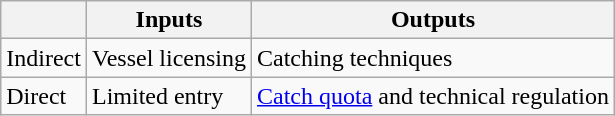<table class="wikitable">
<tr>
<th></th>
<th>Inputs</th>
<th>Outputs</th>
</tr>
<tr>
<td>Indirect</td>
<td>Vessel licensing</td>
<td>Catching techniques</td>
</tr>
<tr>
<td>Direct</td>
<td>Limited entry</td>
<td><a href='#'>Catch quota</a> and technical regulation</td>
</tr>
</table>
